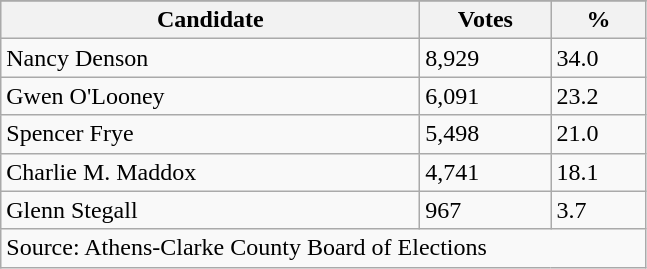<table class="wikitable">
<tr style="background-color:#E9E9E9">
</tr>
<tr style="background-color:#E9E9E9">
<th style="width: 17em">Candidate</th>
<th style="width: 5em">Votes</th>
<th style="width: 3.5em">%</th>
</tr>
<tr>
<td>Nancy Denson</td>
<td>8,929</td>
<td>34.0</td>
</tr>
<tr>
<td>Gwen O'Looney</td>
<td>6,091</td>
<td>23.2</td>
</tr>
<tr>
<td>Spencer Frye</td>
<td>5,498</td>
<td>21.0</td>
</tr>
<tr>
<td>Charlie M. Maddox</td>
<td>4,741</td>
<td>18.1</td>
</tr>
<tr>
<td>Glenn Stegall</td>
<td>967</td>
<td>3.7</td>
</tr>
<tr>
<td colspan=3>Source: Athens-Clarke County Board of Elections</td>
</tr>
</table>
